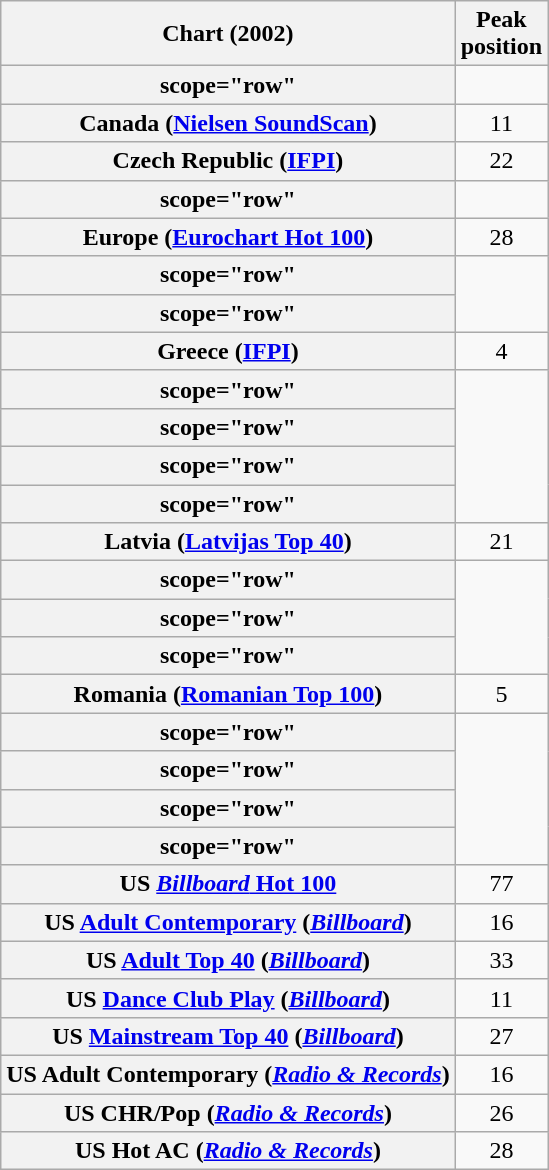<table class="wikitable sortable plainrowheaders" style="text-align:center">
<tr>
<th>Chart (2002)</th>
<th>Peak<br>position</th>
</tr>
<tr>
<th>scope="row"</th>
</tr>
<tr>
<th scope="row">Canada (<a href='#'>Nielsen SoundScan</a>)</th>
<td>11</td>
</tr>
<tr>
<th scope="row">Czech Republic (<a href='#'>IFPI</a>)</th>
<td>22</td>
</tr>
<tr>
<th>scope="row"</th>
</tr>
<tr>
<th scope="row">Europe (<a href='#'>Eurochart Hot 100</a>)</th>
<td>28</td>
</tr>
<tr>
<th>scope="row"</th>
</tr>
<tr>
<th>scope="row"</th>
</tr>
<tr>
<th scope="row">Greece (<a href='#'>IFPI</a>)</th>
<td>4</td>
</tr>
<tr>
<th>scope="row"</th>
</tr>
<tr>
<th>scope="row"</th>
</tr>
<tr>
<th>scope="row"</th>
</tr>
<tr>
<th>scope="row"</th>
</tr>
<tr>
<th scope="row">Latvia (<a href='#'>Latvijas Top 40</a>)</th>
<td>21</td>
</tr>
<tr>
<th>scope="row"</th>
</tr>
<tr>
<th>scope="row"</th>
</tr>
<tr>
<th>scope="row"</th>
</tr>
<tr>
<th scope="row">Romania (<a href='#'>Romanian Top 100</a>)</th>
<td>5</td>
</tr>
<tr>
<th>scope="row"</th>
</tr>
<tr>
<th>scope="row"</th>
</tr>
<tr>
<th>scope="row"</th>
</tr>
<tr>
<th>scope="row"</th>
</tr>
<tr>
<th scope="row">US <a href='#'><em>Billboard</em> Hot 100</a></th>
<td>77</td>
</tr>
<tr>
<th scope="row">US <a href='#'>Adult Contemporary</a> (<em><a href='#'>Billboard</a></em>)</th>
<td>16</td>
</tr>
<tr>
<th scope="row">US <a href='#'>Adult Top 40</a> (<em><a href='#'>Billboard</a></em>)</th>
<td>33</td>
</tr>
<tr>
<th scope="row">US <a href='#'>Dance Club Play</a> (<em><a href='#'>Billboard</a></em>)<br></th>
<td>11</td>
</tr>
<tr>
<th scope="row">US <a href='#'>Mainstream Top 40</a> (<em><a href='#'>Billboard</a></em>)</th>
<td>27</td>
</tr>
<tr>
<th scope="row">US Adult Contemporary (<em><a href='#'>Radio & Records</a></em>)</th>
<td>16</td>
</tr>
<tr>
<th scope="row">US CHR/Pop (<em><a href='#'>Radio & Records</a></em>)</th>
<td>26</td>
</tr>
<tr>
<th scope="row">US Hot AC (<em><a href='#'>Radio & Records</a></em>)</th>
<td>28</td>
</tr>
</table>
